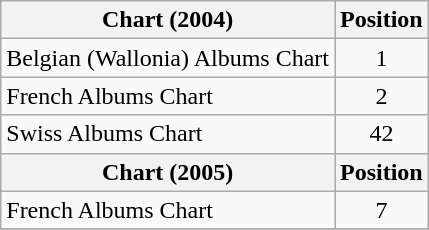<table class="wikitable sortable">
<tr>
<th>Chart (2004)</th>
<th>Position</th>
</tr>
<tr>
<td>Belgian (Wallonia) Albums Chart</td>
<td align="center">1</td>
</tr>
<tr>
<td>French Albums Chart</td>
<td align="center">2</td>
</tr>
<tr>
<td>Swiss Albums Chart</td>
<td align="center">42</td>
</tr>
<tr>
<th>Chart (2005)</th>
<th>Position</th>
</tr>
<tr>
<td>French Albums Chart</td>
<td align="center">7</td>
</tr>
<tr>
</tr>
</table>
